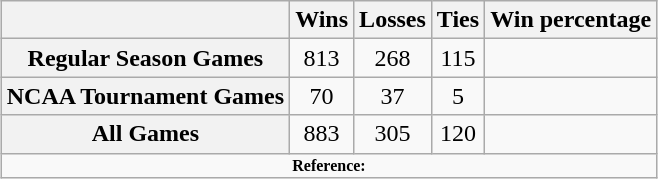<table class="wikitable" style="margin: 1em auto; text-align:center;">
<tr>
<th scope="col"></th>
<th scope="col">Wins</th>
<th scope="col">Losses</th>
<th scope="col">Ties</th>
<th scope="col">Win percentage</th>
</tr>
<tr>
<th scope="row">Regular Season Games</th>
<td>813</td>
<td>268</td>
<td>115</td>
<td></td>
</tr>
<tr>
<th scope="row">NCAA Tournament Games</th>
<td>70</td>
<td>37</td>
<td>5</td>
<td></td>
</tr>
<tr>
<th scope="row">All Games</th>
<td>883</td>
<td>305</td>
<td>120</td>
<td></td>
</tr>
<tr>
<td colspan="5" style="font-size: 8pt; text-align: center;"><strong>Reference:</strong> </td>
</tr>
</table>
